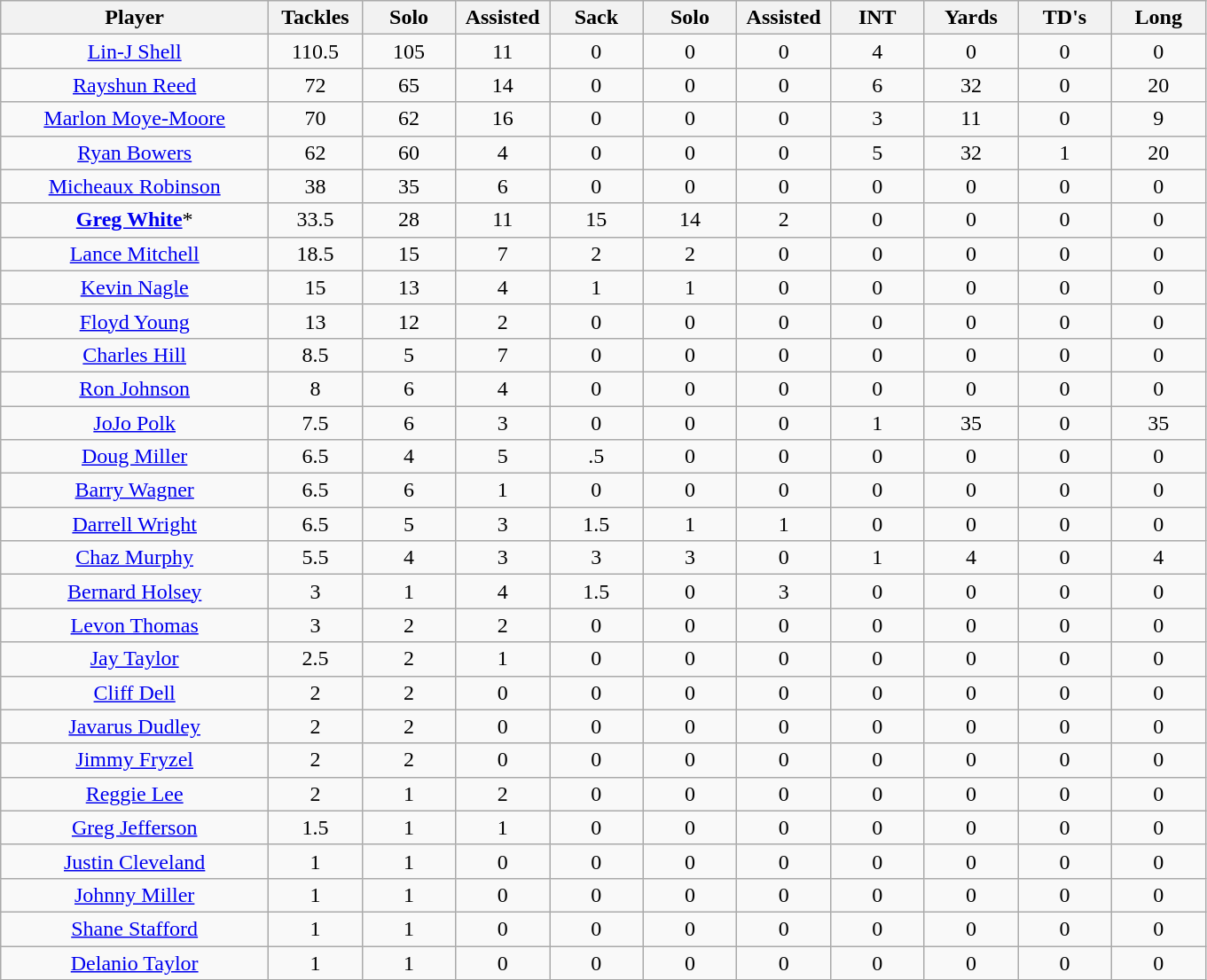<table class="wikitable sortable">
<tr>
<th bgcolor="#DDDDFF" width="20%">Player</th>
<th bgcolor="#DDDDFF" width="7%">Tackles</th>
<th bgcolor="#DDDDFF" width="7%">Solo</th>
<th bgcolor="#DDDDFF" width="7%">Assisted</th>
<th bgcolor="#DDDDFF" width="7%">Sack</th>
<th bgcolor="#DDDDFF" width="7%">Solo</th>
<th bgcolor="#DDDDFF" width="7%">Assisted</th>
<th bgcolor="#DDDDFF" width="7%">INT</th>
<th bgcolor="#DDDDFF" width="7%">Yards</th>
<th bgcolor="#DDDDFF" width="7%">TD's</th>
<th bgcolor="#DDDDFF" width="7%">Long</th>
</tr>
<tr align="center">
<td><a href='#'>Lin-J Shell</a></td>
<td>110.5</td>
<td>105</td>
<td>11</td>
<td>0</td>
<td>0</td>
<td>0</td>
<td>4</td>
<td>0</td>
<td>0</td>
<td>0</td>
</tr>
<tr align="center">
<td><a href='#'>Rayshun Reed</a></td>
<td>72</td>
<td>65</td>
<td>14</td>
<td>0</td>
<td>0</td>
<td>0</td>
<td>6</td>
<td>32</td>
<td>0</td>
<td>20</td>
</tr>
<tr align="center">
<td><a href='#'>Marlon Moye-Moore</a></td>
<td>70</td>
<td>62</td>
<td>16</td>
<td>0</td>
<td>0</td>
<td>0</td>
<td>3</td>
<td>11</td>
<td>0</td>
<td>9</td>
</tr>
<tr align="center">
<td><a href='#'>Ryan Bowers</a></td>
<td>62</td>
<td>60</td>
<td>4</td>
<td>0</td>
<td>0</td>
<td>0</td>
<td>5</td>
<td>32</td>
<td>1</td>
<td>20</td>
</tr>
<tr align="center">
<td><a href='#'>Micheaux Robinson</a></td>
<td>38</td>
<td>35</td>
<td>6</td>
<td>0</td>
<td>0</td>
<td>0</td>
<td>0</td>
<td>0</td>
<td>0</td>
<td>0</td>
</tr>
<tr align="center">
<td><strong><a href='#'>Greg White</a></strong>*</td>
<td>33.5</td>
<td>28</td>
<td>11</td>
<td>15</td>
<td>14</td>
<td>2</td>
<td>0</td>
<td>0</td>
<td>0</td>
<td>0</td>
</tr>
<tr align="center">
<td><a href='#'>Lance Mitchell</a></td>
<td>18.5</td>
<td>15</td>
<td>7</td>
<td>2</td>
<td>2</td>
<td>0</td>
<td>0</td>
<td>0</td>
<td>0</td>
<td>0</td>
</tr>
<tr align="center">
<td><a href='#'>Kevin Nagle</a></td>
<td>15</td>
<td>13</td>
<td>4</td>
<td>1</td>
<td>1</td>
<td>0</td>
<td>0</td>
<td>0</td>
<td>0</td>
<td>0</td>
</tr>
<tr align="center">
<td><a href='#'>Floyd Young</a></td>
<td>13</td>
<td>12</td>
<td>2</td>
<td>0</td>
<td>0</td>
<td>0</td>
<td>0</td>
<td>0</td>
<td>0</td>
<td>0</td>
</tr>
<tr align="center">
<td><a href='#'>Charles Hill</a></td>
<td>8.5</td>
<td>5</td>
<td>7</td>
<td>0</td>
<td>0</td>
<td>0</td>
<td>0</td>
<td>0</td>
<td>0</td>
<td>0</td>
</tr>
<tr align="center">
<td><a href='#'>Ron Johnson</a></td>
<td>8</td>
<td>6</td>
<td>4</td>
<td>0</td>
<td>0</td>
<td>0</td>
<td>0</td>
<td>0</td>
<td>0</td>
<td>0</td>
</tr>
<tr align="center">
<td><a href='#'>JoJo Polk</a></td>
<td>7.5</td>
<td>6</td>
<td>3</td>
<td>0</td>
<td>0</td>
<td>0</td>
<td>1</td>
<td>35</td>
<td>0</td>
<td>35</td>
</tr>
<tr align="center">
<td><a href='#'>Doug Miller</a></td>
<td>6.5</td>
<td>4</td>
<td>5</td>
<td>.5</td>
<td>0</td>
<td>0</td>
<td>0</td>
<td>0</td>
<td>0</td>
<td>0</td>
</tr>
<tr align="center">
<td><a href='#'>Barry Wagner</a></td>
<td>6.5</td>
<td>6</td>
<td>1</td>
<td>0</td>
<td>0</td>
<td>0</td>
<td>0</td>
<td>0</td>
<td>0</td>
<td>0</td>
</tr>
<tr align="center">
<td><a href='#'>Darrell Wright</a></td>
<td>6.5</td>
<td>5</td>
<td>3</td>
<td>1.5</td>
<td>1</td>
<td>1</td>
<td>0</td>
<td>0</td>
<td>0</td>
<td>0</td>
</tr>
<tr align="center">
<td><a href='#'>Chaz Murphy</a></td>
<td>5.5</td>
<td>4</td>
<td>3</td>
<td>3</td>
<td>3</td>
<td>0</td>
<td>1</td>
<td>4</td>
<td>0</td>
<td>4</td>
</tr>
<tr align="center">
<td><a href='#'>Bernard Holsey</a></td>
<td>3</td>
<td>1</td>
<td>4</td>
<td>1.5</td>
<td>0</td>
<td>3</td>
<td>0</td>
<td>0</td>
<td>0</td>
<td>0</td>
</tr>
<tr align="center">
<td><a href='#'>Levon Thomas</a></td>
<td>3</td>
<td>2</td>
<td>2</td>
<td>0</td>
<td>0</td>
<td>0</td>
<td>0</td>
<td>0</td>
<td>0</td>
<td>0</td>
</tr>
<tr align="center">
<td><a href='#'>Jay Taylor</a></td>
<td>2.5</td>
<td>2</td>
<td>1</td>
<td>0</td>
<td>0</td>
<td>0</td>
<td>0</td>
<td>0</td>
<td>0</td>
<td>0</td>
</tr>
<tr align="center">
<td><a href='#'>Cliff Dell</a></td>
<td>2</td>
<td>2</td>
<td>0</td>
<td>0</td>
<td>0</td>
<td>0</td>
<td>0</td>
<td>0</td>
<td>0</td>
<td>0</td>
</tr>
<tr align="center">
<td><a href='#'>Javarus Dudley</a></td>
<td>2</td>
<td>2</td>
<td>0</td>
<td>0</td>
<td>0</td>
<td>0</td>
<td>0</td>
<td>0</td>
<td>0</td>
<td>0</td>
</tr>
<tr align="center">
<td><a href='#'>Jimmy Fryzel</a></td>
<td>2</td>
<td>2</td>
<td>0</td>
<td>0</td>
<td>0</td>
<td>0</td>
<td>0</td>
<td>0</td>
<td>0</td>
<td>0</td>
</tr>
<tr align="center">
<td><a href='#'>Reggie Lee</a></td>
<td>2</td>
<td>1</td>
<td>2</td>
<td>0</td>
<td>0</td>
<td>0</td>
<td>0</td>
<td>0</td>
<td>0</td>
<td>0</td>
</tr>
<tr align="center">
<td><a href='#'>Greg Jefferson</a></td>
<td>1.5</td>
<td>1</td>
<td>1</td>
<td>0</td>
<td>0</td>
<td>0</td>
<td>0</td>
<td>0</td>
<td>0</td>
<td>0</td>
</tr>
<tr align="center">
<td><a href='#'>Justin Cleveland</a></td>
<td>1</td>
<td>1</td>
<td>0</td>
<td>0</td>
<td>0</td>
<td>0</td>
<td>0</td>
<td>0</td>
<td>0</td>
<td>0</td>
</tr>
<tr align="center">
<td><a href='#'>Johnny Miller</a></td>
<td>1</td>
<td>1</td>
<td>0</td>
<td>0</td>
<td>0</td>
<td>0</td>
<td>0</td>
<td>0</td>
<td>0</td>
<td>0</td>
</tr>
<tr align="center">
<td><a href='#'>Shane Stafford</a></td>
<td>1</td>
<td>1</td>
<td>0</td>
<td>0</td>
<td>0</td>
<td>0</td>
<td>0</td>
<td>0</td>
<td>0</td>
<td>0</td>
</tr>
<tr align="center">
<td><a href='#'>Delanio Taylor</a></td>
<td>1</td>
<td>1</td>
<td>0</td>
<td>0</td>
<td>0</td>
<td>0</td>
<td>0</td>
<td>0</td>
<td>0</td>
<td>0</td>
</tr>
</table>
